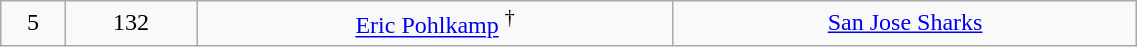<table class="wikitable" width="60%">
<tr align="center" bgcolor="">
<td>5</td>
<td>132</td>
<td><a href='#'>Eric Pohlkamp</a> <sup>†</sup></td>
<td><a href='#'>San Jose Sharks</a></td>
</tr>
</table>
